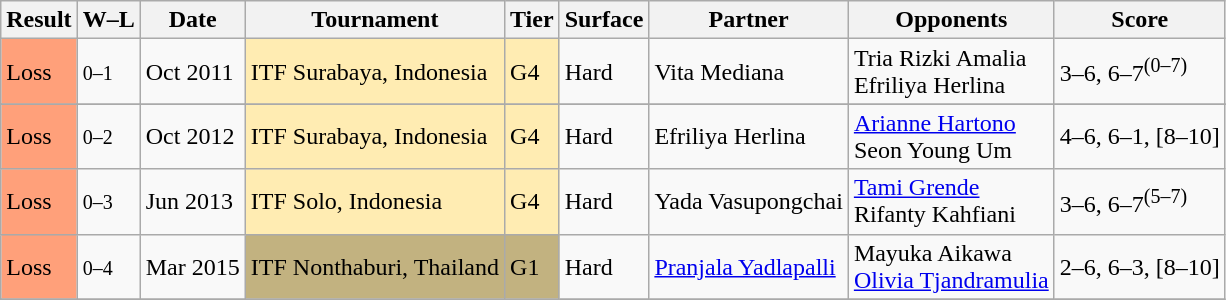<table class="sortable wikitable">
<tr>
<th>Result</th>
<th class="unsortable">W–L</th>
<th>Date</th>
<th>Tournament</th>
<th>Tier</th>
<th>Surface</th>
<th>Partner</th>
<th>Opponents</th>
<th class="unsortable">Score</th>
</tr>
<tr>
<td bgcolor="FFA07A">Loss</td>
<td><small>0–1</small></td>
<td>Oct 2011</td>
<td bgcolor="ffecb2">ITF Surabaya, Indonesia</td>
<td bgcolor="ffecb2">G4</td>
<td>Hard</td>
<td> Vita Mediana</td>
<td> Tria Rizki Amalia <br>  Efriliya Herlina</td>
<td>3–6, 6–7<sup>(0–7)</sup></td>
</tr>
<tr>
</tr>
<tr>
<td bgcolor="FFA07A">Loss</td>
<td><small>0–2</small></td>
<td>Oct 2012</td>
<td bgcolor="ffecb2">ITF Surabaya, Indonesia</td>
<td bgcolor="ffecb2">G4</td>
<td>Hard</td>
<td> Efriliya Herlina</td>
<td> <a href='#'>Arianne Hartono</a> <br>  Seon Young Um</td>
<td>4–6, 6–1, [8–10]</td>
</tr>
<tr>
<td bgcolor="FFA07A">Loss</td>
<td><small>0–3</small></td>
<td>Jun 2013</td>
<td bgcolor="ffecb2">ITF Solo, Indonesia</td>
<td bgcolor="ffecb2">G4</td>
<td>Hard</td>
<td> Yada Vasupongchai</td>
<td> <a href='#'>Tami Grende</a> <br>  Rifanty Kahfiani</td>
<td>3–6, 6–7<sup>(5–7)</sup></td>
</tr>
<tr>
<td bgcolor="FFA07A">Loss</td>
<td><small>0–4</small></td>
<td>Mar 2015</td>
<td bgcolor="C2B280">ITF Nonthaburi, Thailand</td>
<td bgcolor="C2B280">G1</td>
<td>Hard</td>
<td> <a href='#'>Pranjala Yadlapalli</a></td>
<td> Mayuka Aikawa <br>  <a href='#'>Olivia Tjandramulia</a></td>
<td>2–6, 6–3, [8–10]</td>
</tr>
<tr>
</tr>
</table>
